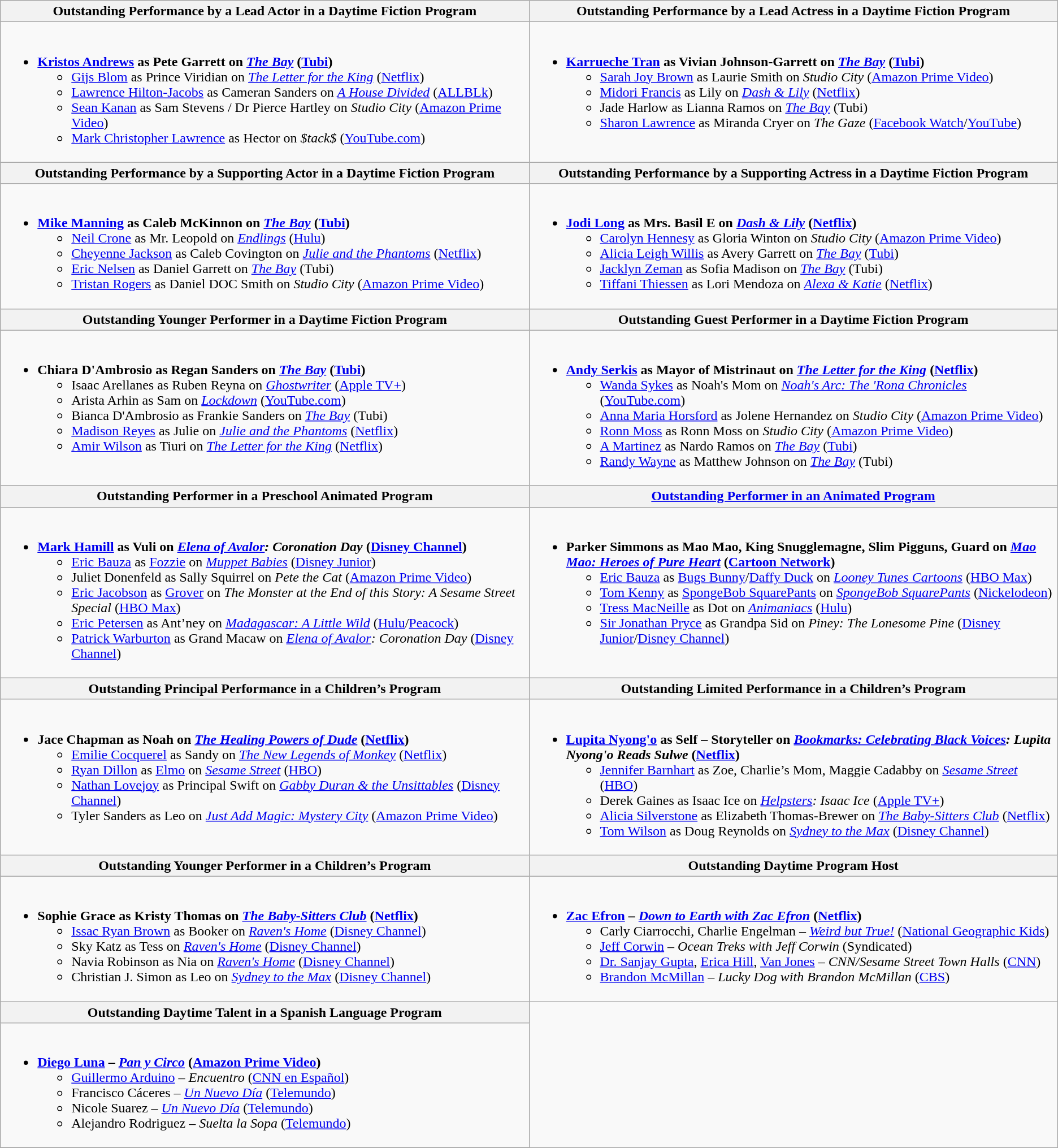<table class=wikitable>
<tr>
<th style="width:50%">Outstanding Performance by a Lead Actor in a Daytime Fiction Program</th>
<th style="width:50%">Outstanding Performance by a Lead Actress in a Daytime Fiction Program</th>
</tr>
<tr>
<td valign="top"><br><ul><li><strong><a href='#'>Kristos Andrews</a> as Pete Garrett on <em><a href='#'>The Bay</a></em> (<a href='#'>Tubi</a>)</strong><ul><li><a href='#'>Gijs Blom</a> as Prince Viridian on <em><a href='#'>The Letter for the King</a></em> (<a href='#'>Netflix</a>)</li><li><a href='#'>Lawrence Hilton-Jacobs</a> as Cameran Sanders on <em><a href='#'>A House Divided</a></em> (<a href='#'>ALLBLk</a>)</li><li><a href='#'>Sean Kanan</a> as Sam Stevens / Dr Pierce Hartley on <em>Studio City</em> (<a href='#'>Amazon Prime Video</a>)</li><li><a href='#'>Mark Christopher Lawrence</a> as Hector on <em>$tack$</em> (<a href='#'>YouTube.com</a>)</li></ul></li></ul></td>
<td valign="top"><br><ul><li><strong><a href='#'>Karrueche Tran</a> as Vivian Johnson-Garrett on <em><a href='#'>The Bay</a></em> (<a href='#'>Tubi</a>)</strong><ul><li><a href='#'>Sarah Joy Brown</a> as Laurie Smith on <em>Studio City</em> (<a href='#'>Amazon Prime Video</a>)</li><li><a href='#'>Midori Francis</a> as Lily on <em><a href='#'>Dash & Lily</a></em> (<a href='#'>Netflix</a>)</li><li>Jade Harlow as Lianna Ramos on <em><a href='#'>The Bay</a></em> (Tubi)</li><li><a href='#'>Sharon Lawrence</a> as Miranda Cryer on <em>The Gaze</em> (<a href='#'>Facebook Watch</a>/<a href='#'>YouTube</a>)</li></ul></li></ul></td>
</tr>
<tr>
<th style="width:50%">Outstanding Performance by a Supporting Actor in a Daytime Fiction Program</th>
<th style="width:50%">Outstanding Performance by a Supporting Actress in a Daytime Fiction Program</th>
</tr>
<tr>
<td valign="top"><br><ul><li><strong><a href='#'>Mike Manning</a> as Caleb McKinnon on <em><a href='#'>The Bay</a></em> (<a href='#'>Tubi</a>)</strong><ul><li><a href='#'>Neil Crone</a> as Mr. Leopold on <em><a href='#'>Endlings</a></em> (<a href='#'>Hulu</a>)</li><li><a href='#'>Cheyenne Jackson</a> as Caleb Covington on <em><a href='#'>Julie and the Phantoms</a></em> (<a href='#'>Netflix</a>)</li><li><a href='#'>Eric Nelsen</a> as Daniel Garrett on <em><a href='#'>The Bay</a></em> (Tubi)</li><li><a href='#'>Tristan Rogers</a> as Daniel DOC Smith on <em>Studio City</em> (<a href='#'>Amazon Prime Video</a>)</li></ul></li></ul></td>
<td valign="top"><br><ul><li><strong><a href='#'>Jodi Long</a> as Mrs. Basil E on <em><a href='#'>Dash & Lily</a></em> (<a href='#'>Netflix</a>)</strong><ul><li><a href='#'>Carolyn Hennesy</a> as Gloria Winton on <em>Studio City</em> (<a href='#'>Amazon Prime Video</a>)</li><li><a href='#'>Alicia Leigh Willis</a> as Avery Garrett on <em><a href='#'>The Bay</a></em> (<a href='#'>Tubi</a>)</li><li><a href='#'>Jacklyn Zeman</a> as Sofia Madison on <em><a href='#'>The Bay</a></em> (Tubi)</li><li><a href='#'>Tiffani Thiessen</a> as Lori Mendoza on <em><a href='#'>Alexa & Katie</a></em> (<a href='#'>Netflix</a>)</li></ul></li></ul></td>
</tr>
<tr>
<th style="width:50%">Outstanding Younger Performer in a Daytime Fiction Program</th>
<th style="width:50%">Outstanding Guest Performer in a Daytime Fiction Program</th>
</tr>
<tr>
<td valign="top"><br><ul><li><strong>Chiara D'Ambrosio as Regan Sanders on <em><a href='#'>The Bay</a></em> (<a href='#'>Tubi</a>)</strong><ul><li>Isaac Arellanes as Ruben Reyna on <em><a href='#'>Ghostwriter</a></em> (<a href='#'>Apple TV+</a>)</li><li>Arista Arhin as Sam on <em><a href='#'>Lockdown</a></em> (<a href='#'>YouTube.com</a>)</li><li>Bianca D'Ambrosio as Frankie Sanders on <em><a href='#'>The Bay</a></em> (Tubi)</li><li><a href='#'>Madison Reyes</a> as Julie on <em><a href='#'>Julie and the Phantoms</a></em> (<a href='#'>Netflix</a>)</li><li><a href='#'>Amir Wilson</a> as Tiuri on <em><a href='#'>The Letter for the King</a></em> (<a href='#'>Netflix</a>)</li></ul></li></ul></td>
<td valign="top"><br><ul><li><strong><a href='#'>Andy Serkis</a> as Mayor of Mistrinaut on <em><a href='#'>The Letter for the King</a></em> (<a href='#'>Netflix</a>)</strong><ul><li><a href='#'>Wanda Sykes</a> as Noah's Mom on <em><a href='#'>Noah's Arc: The 'Rona Chronicles</a></em> (<a href='#'>YouTube.com</a>)</li><li><a href='#'>Anna Maria Horsford</a> as Jolene Hernandez on <em>Studio City</em> (<a href='#'>Amazon Prime Video</a>)</li><li><a href='#'>Ronn Moss</a> as Ronn Moss on <em>Studio City</em> (<a href='#'>Amazon Prime Video</a>)</li><li><a href='#'>A Martinez</a> as Nardo Ramos on <em><a href='#'>The Bay</a></em> (<a href='#'>Tubi</a>)</li><li><a href='#'>Randy Wayne</a> as Matthew Johnson on <em><a href='#'>The Bay</a></em> (Tubi)</li></ul></li></ul></td>
</tr>
<tr>
<th style="width:50%">Outstanding Performer in a Preschool Animated Program</th>
<th style="width:50%"><a href='#'>Outstanding Performer in an Animated Program</a></th>
</tr>
<tr>
<td valign="top"><br><ul><li><strong><a href='#'>Mark Hamill</a> as Vuli on <em><a href='#'>Elena of Avalor</a>: Coronation Day</em> (<a href='#'>Disney Channel</a>)</strong><ul><li><a href='#'>Eric Bauza</a> as <a href='#'>Fozzie</a> on <em><a href='#'>Muppet Babies</a></em> (<a href='#'>Disney Junior</a>)</li><li>Juliet Donenfeld as Sally Squirrel on <em>Pete the Cat</em> (<a href='#'>Amazon Prime Video</a>)</li><li><a href='#'>Eric Jacobson</a> as <a href='#'>Grover</a> on <em>The Monster at the End of this Story: A Sesame Street Special</em> (<a href='#'>HBO Max</a>)</li><li><a href='#'>Eric Petersen</a> as Ant’ney on <em><a href='#'>Madagascar: A Little Wild</a></em> (<a href='#'>Hulu</a>/<a href='#'>Peacock</a>)</li><li><a href='#'>Patrick Warburton</a> as Grand Macaw on <em><a href='#'>Elena of Avalor</a>: Coronation Day</em> (<a href='#'>Disney Channel</a>)</li></ul></li></ul></td>
<td valign="top"><br><ul><li><strong>Parker Simmons as Mao Mao, King Snugglemagne, Slim Pigguns, Guard on <em><a href='#'>Mao Mao: Heroes of Pure Heart</a></em> (<a href='#'>Cartoon Network</a>)</strong><ul><li><a href='#'>Eric Bauza</a> as <a href='#'>Bugs Bunny</a>/<a href='#'>Daffy Duck</a> on <em><a href='#'>Looney Tunes Cartoons</a></em> (<a href='#'>HBO Max</a>)</li><li><a href='#'>Tom Kenny</a> as <a href='#'>SpongeBob SquarePants</a> on <em><a href='#'>SpongeBob SquarePants</a></em> (<a href='#'>Nickelodeon</a>)</li><li><a href='#'>Tress MacNeille</a> as Dot on <em><a href='#'>Animaniacs</a></em> (<a href='#'>Hulu</a>)</li><li><a href='#'>Sir Jonathan Pryce</a> as Grandpa Sid on <em>Piney: The Lonesome Pine</em> (<a href='#'>Disney Junior</a>/<a href='#'>Disney Channel</a>)</li></ul></li></ul></td>
</tr>
<tr>
<th style="width:50%">Outstanding Principal Performance in a Children’s Program</th>
<th style="width:50%">Outstanding Limited Performance in a Children’s Program</th>
</tr>
<tr>
<td valign="top"><br><ul><li><strong>Jace Chapman as Noah on <em><a href='#'>The Healing Powers of Dude</a></em> (<a href='#'>Netflix</a>)</strong><ul><li><a href='#'>Emilie Cocquerel</a> as Sandy on <em><a href='#'>The New Legends of Monkey</a></em> (<a href='#'>Netflix</a>)</li><li><a href='#'>Ryan Dillon</a> as <a href='#'>Elmo</a> on <em><a href='#'>Sesame Street</a></em> (<a href='#'>HBO</a>)</li><li><a href='#'>Nathan Lovejoy</a> as Principal Swift on <em><a href='#'>Gabby Duran & the Unsittables</a></em> (<a href='#'>Disney Channel</a>)</li><li>Tyler Sanders as Leo on <em><a href='#'>Just Add Magic: Mystery City</a></em> (<a href='#'>Amazon Prime Video</a>)</li></ul></li></ul></td>
<td valign="top"><br><ul><li><strong><a href='#'>Lupita Nyong'o</a> as Self – Storyteller on <em><a href='#'>Bookmarks: Celebrating Black Voices</a>: Lupita Nyong'o Reads Sulwe</em> (<a href='#'>Netflix</a>)</strong><ul><li><a href='#'>Jennifer Barnhart</a> as Zoe, Charlie’s Mom, Maggie Cadabby on <em><a href='#'>Sesame Street</a></em> (<a href='#'>HBO</a>)</li><li>Derek Gaines as Isaac Ice on <em><a href='#'>Helpsters</a>: Isaac Ice</em> (<a href='#'>Apple TV+</a>)</li><li><a href='#'>Alicia Silverstone</a> as Elizabeth Thomas-Brewer on <em><a href='#'>The Baby-Sitters Club</a></em> (<a href='#'>Netflix</a>)</li><li><a href='#'>Tom Wilson</a> as Doug Reynolds on <em><a href='#'>Sydney to the Max</a></em> (<a href='#'>Disney Channel</a>)</li></ul></li></ul></td>
</tr>
<tr>
<th style="width:50%">Outstanding Younger Performer in a Children’s Program</th>
<th style="width:50%">Outstanding Daytime Program Host</th>
</tr>
<tr>
<td valign="top"><br><ul><li><strong>Sophie Grace as Kristy Thomas on <em><a href='#'>The Baby-Sitters Club</a></em> (<a href='#'>Netflix</a>)</strong><ul><li><a href='#'>Issac Ryan Brown</a> as Booker on <em><a href='#'>Raven's Home</a></em> (<a href='#'>Disney Channel</a>)</li><li>Sky Katz as Tess on <em><a href='#'>Raven's Home</a></em> (<a href='#'>Disney Channel</a>)</li><li>Navia Robinson as Nia on <em><a href='#'>Raven's Home</a></em> (<a href='#'>Disney Channel</a>)</li><li>Christian J. Simon as Leo on <em><a href='#'>Sydney to the Max</a></em> (<a href='#'>Disney Channel</a>)</li></ul></li></ul></td>
<td valign="top"><br><ul><li><strong><a href='#'>Zac Efron</a> – <em><a href='#'>Down to Earth with Zac Efron</a></em> (<a href='#'>Netflix</a>)</strong><ul><li>Carly Ciarrocchi, Charlie Engelman – <em><a href='#'>Weird but True!</a></em> (<a href='#'>National Geographic Kids</a>)</li><li><a href='#'>Jeff Corwin</a> – <em>Ocean Treks with Jeff Corwin</em> (Syndicated)</li><li><a href='#'>Dr. Sanjay Gupta</a>, <a href='#'>Erica Hill</a>, <a href='#'>Van Jones</a> – <em>CNN/Sesame Street Town Halls</em> (<a href='#'>CNN</a>)</li><li><a href='#'>Brandon McMillan</a> – <em>Lucky Dog with Brandon McMillan</em> (<a href='#'>CBS</a>)</li></ul></li></ul></td>
</tr>
<tr>
<th style="width:50%">Outstanding Daytime Talent in a Spanish Language Program</th>
</tr>
<tr>
<td valign="top"><br><ul><li><strong><a href='#'>Diego Luna</a> – <em><a href='#'>Pan y Circo</a></em> (<a href='#'>Amazon Prime Video</a>)</strong><ul><li><a href='#'>Guillermo Arduino</a> – <em>Encuentro</em> (<a href='#'>CNN en Español</a>)</li><li>Francisco Cáceres – <em><a href='#'>Un Nuevo Día</a></em> (<a href='#'>Telemundo</a>)</li><li>Nicole Suarez – <em><a href='#'>Un Nuevo Día</a></em> (<a href='#'>Telemundo</a>)</li><li>Alejandro Rodriguez – <em>Suelta la Sopa</em> (<a href='#'>Telemundo</a>)</li></ul></li></ul></td>
</tr>
<tr>
</tr>
</table>
